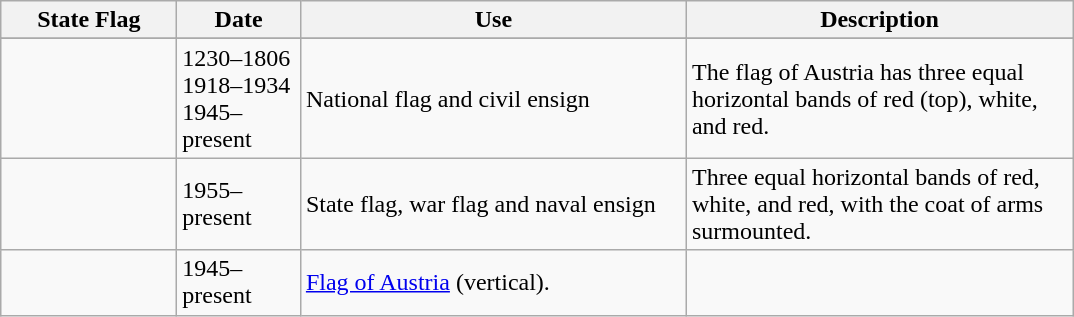<table class="wikitable">
<tr>
<th width="110">State Flag</th>
<th width="75">Date</th>
<th width="250">Use</th>
<th width="250">Description</th>
</tr>
<tr>
</tr>
<tr>
<td></td>
<td>1230–1806<br>1918–1934<br>1945–present</td>
<td>National flag and civil ensign</td>
<td>The flag of Austria has three equal horizontal bands of red (top), white, and red.</td>
</tr>
<tr>
<td></td>
<td>1955–present</td>
<td>State flag, war flag and naval ensign</td>
<td>Three equal horizontal bands of red, white, and red, with the coat of arms surmounted.</td>
</tr>
<tr>
<td></td>
<td>1945–present</td>
<td><a href='#'>Flag of Austria</a> (vertical).</td>
<td></td>
</tr>
</table>
